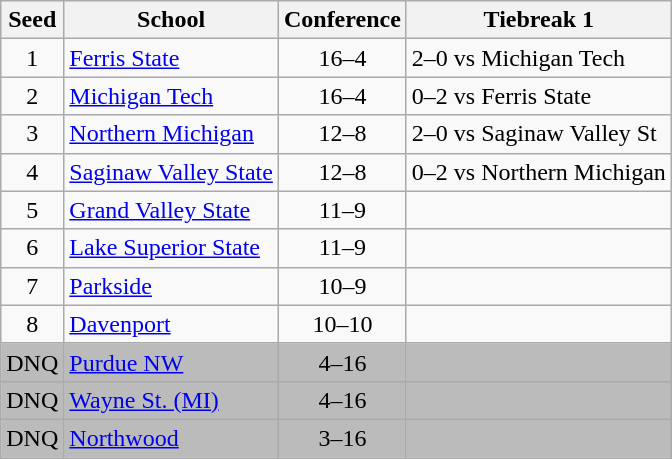<table class="wikitable">
<tr>
<th>Seed</th>
<th>School</th>
<th>Conference</th>
<th>Tiebreak 1</th>
</tr>
<tr>
<td align=center>1</td>
<td><a href='#'>Ferris State</a></td>
<td align=center>16–4</td>
<td>2–0 vs Michigan Tech</td>
</tr>
<tr>
<td align=center>2</td>
<td><a href='#'>Michigan Tech</a></td>
<td align=center>16–4</td>
<td>0–2 vs Ferris State</td>
</tr>
<tr>
<td align=center>3</td>
<td><a href='#'>Northern Michigan</a></td>
<td align=center>12–8</td>
<td>2–0 vs Saginaw Valley St</td>
</tr>
<tr>
<td align=center>4</td>
<td><a href='#'>Saginaw Valley State</a></td>
<td align=center>12–8</td>
<td>0–2 vs Northern Michigan</td>
</tr>
<tr>
<td align=center>5</td>
<td><a href='#'>Grand Valley State</a></td>
<td align=center>11–9</td>
<td></td>
</tr>
<tr>
<td align=center>6</td>
<td><a href='#'>Lake Superior State</a></td>
<td align=center>11–9</td>
<td></td>
</tr>
<tr>
<td align=center>7</td>
<td><a href='#'>Parkside</a></td>
<td align=center>10–9</td>
<td></td>
</tr>
<tr>
<td align=center>8</td>
<td><a href='#'>Davenport</a></td>
<td align=center>10–10</td>
<td></td>
</tr>
<tr bgcolor=#bbbbbb>
<td align=center>DNQ</td>
<td><a href='#'>Purdue NW</a></td>
<td align=center>4–16</td>
<td></td>
</tr>
<tr bgcolor=#bbbbbb>
<td align=center>DNQ</td>
<td><a href='#'>Wayne St. (MI)</a></td>
<td align=center>4–16</td>
<td></td>
</tr>
<tr bgcolor=#bbbbbb>
<td align=center>DNQ</td>
<td><a href='#'>Northwood</a></td>
<td align=center>3–16</td>
<td></td>
</tr>
</table>
